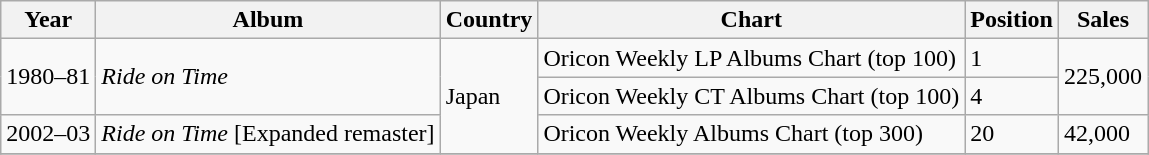<table class="wikitable">
<tr>
<th>Year</th>
<th>Album</th>
<th>Country</th>
<th>Chart</th>
<th>Position</th>
<th>Sales</th>
</tr>
<tr>
<td rowspan=2>1980–81</td>
<td rowspan=2><em>Ride on Time</em></td>
<td rowspan=3>Japan</td>
<td>Oricon Weekly LP Albums Chart (top 100)</td>
<td>1</td>
<td rowspan=2>225,000</td>
</tr>
<tr>
<td>Oricon Weekly CT Albums Chart (top 100)</td>
<td>4</td>
</tr>
<tr>
<td>2002–03</td>
<td><em>Ride on Time</em> [Expanded remaster]</td>
<td>Oricon Weekly Albums Chart (top 300)</td>
<td>20</td>
<td>42,000</td>
</tr>
<tr>
</tr>
</table>
